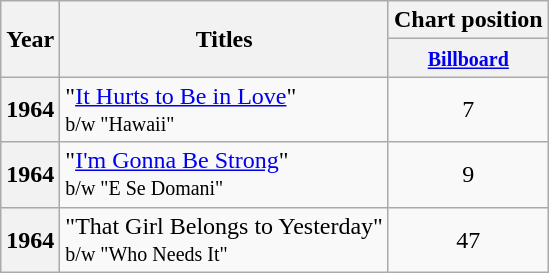<table class="wikitable plainrowheaders">
<tr>
<th rowspan="2">Year</th>
<th rowspan="2">Titles<br></th>
<th colspan="1">Chart position</th>
</tr>
<tr>
<th><small><a href='#'>Billboard</a></small></th>
</tr>
<tr>
<th scope="row">1964</th>
<td>"<a href='#'>It Hurts to Be in Love</a>"<br><small>b/w "Hawaii" </small></td>
<td align=center>7</td>
</tr>
<tr>
<th scope="row">1964</th>
<td>"<a href='#'>I'm Gonna Be Strong</a>"<br><small>b/w "E Se Domani" </small></td>
<td align=center>9</td>
</tr>
<tr>
<th scope="row">1964</th>
<td>"That Girl Belongs to Yesterday"<br><small>b/w "Who Needs It" </small></td>
<td align=center>47</td>
</tr>
</table>
